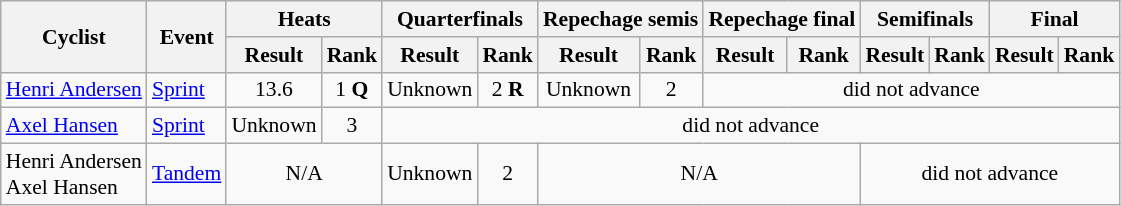<table class=wikitable style="font-size:90%">
<tr>
<th rowspan=2>Cyclist</th>
<th rowspan=2>Event</th>
<th colspan=2>Heats</th>
<th colspan=2>Quarterfinals</th>
<th colspan=2>Repechage semis</th>
<th colspan=2>Repechage final</th>
<th colspan=2>Semifinals</th>
<th colspan=2>Final</th>
</tr>
<tr>
<th>Result</th>
<th>Rank</th>
<th>Result</th>
<th>Rank</th>
<th>Result</th>
<th>Rank</th>
<th>Result</th>
<th>Rank</th>
<th>Result</th>
<th>Rank</th>
<th>Result</th>
<th>Rank</th>
</tr>
<tr>
<td><a href='#'>Henri Andersen</a></td>
<td><a href='#'>Sprint</a></td>
<td align=center>13.6</td>
<td align=center>1 <strong>Q</strong></td>
<td align=center>Unknown</td>
<td align=center>2 <strong>R</strong></td>
<td align=center>Unknown</td>
<td align=center>2</td>
<td align=center colspan=6>did not advance</td>
</tr>
<tr>
<td><a href='#'>Axel Hansen</a></td>
<td><a href='#'>Sprint</a></td>
<td align=center>Unknown</td>
<td align=center>3</td>
<td align=center colspan=10>did not advance</td>
</tr>
<tr>
<td>Henri Andersen <br> Axel Hansen</td>
<td><a href='#'>Tandem</a></td>
<td align=center colspan=2>N/A</td>
<td align=center>Unknown</td>
<td align=center>2</td>
<td align=center colspan=4>N/A</td>
<td align=center colspan=4>did not advance</td>
</tr>
</table>
